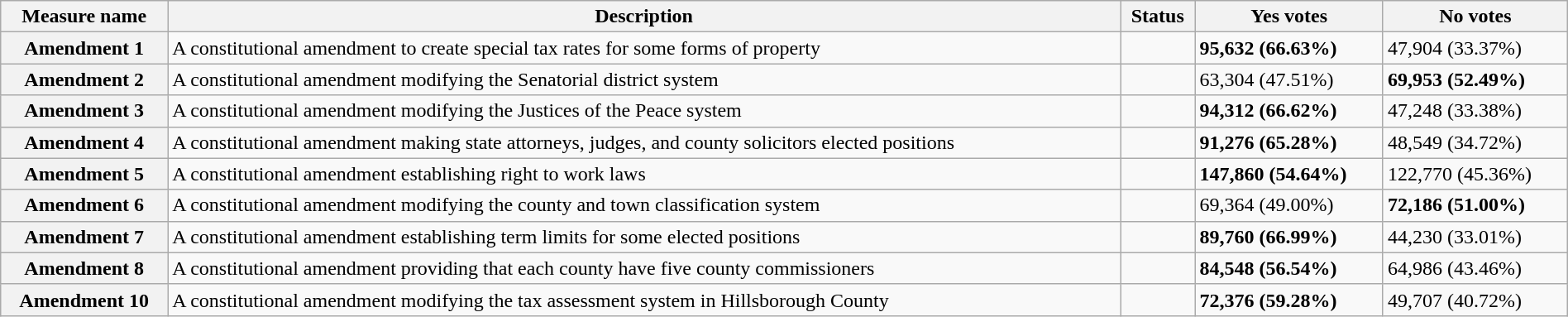<table class="wikitable sortable plainrowheaders" style="width:100%">
<tr>
<th scope="col">Measure name</th>
<th class="unsortable" scope="col">Description</th>
<th scope="col">Status</th>
<th scope="col">Yes votes</th>
<th scope="col">No votes</th>
</tr>
<tr>
<th scope="row">Amendment 1</th>
<td>A constitutional amendment to create special tax rates for some forms of property</td>
<td></td>
<td><strong>95,632 (66.63%)</strong></td>
<td>47,904 (33.37%)</td>
</tr>
<tr>
<th scope="row">Amendment 2</th>
<td>A constitutional amendment modifying the Senatorial district system</td>
<td></td>
<td>63,304 (47.51%)</td>
<td><strong>69,953 (52.49%)</strong></td>
</tr>
<tr>
<th scope="row">Amendment 3</th>
<td>A constitutional amendment modifying the Justices of the Peace system</td>
<td></td>
<td><strong>94,312 (66.62%)</strong></td>
<td>47,248 (33.38%)</td>
</tr>
<tr>
<th scope="row">Amendment 4</th>
<td>A constitutional amendment making state attorneys, judges, and county solicitors elected positions</td>
<td></td>
<td><strong>91,276 (65.28%)</strong></td>
<td>48,549 (34.72%)</td>
</tr>
<tr>
<th scope="row">Amendment 5</th>
<td>A constitutional amendment establishing right to work laws</td>
<td></td>
<td><strong>147,860 (54.64%)</strong></td>
<td>122,770 (45.36%)</td>
</tr>
<tr>
<th scope="row">Amendment 6</th>
<td>A constitutional amendment modifying the county and town classification system</td>
<td></td>
<td>69,364 (49.00%)</td>
<td><strong>72,186 (51.00%)</strong></td>
</tr>
<tr>
<th scope="row">Amendment 7</th>
<td>A constitutional amendment establishing term limits for some elected positions</td>
<td></td>
<td><strong>89,760 (66.99%)</strong></td>
<td>44,230 (33.01%)</td>
</tr>
<tr>
<th scope="row">Amendment 8</th>
<td>A constitutional amendment providing that each county have five county commissioners</td>
<td></td>
<td><strong>84,548 (56.54%)</strong></td>
<td>64,986 (43.46%)</td>
</tr>
<tr>
<th scope="row">Amendment 10</th>
<td>A constitutional amendment modifying the tax assessment system in Hillsborough County</td>
<td></td>
<td><strong>72,376 (59.28%)</strong></td>
<td>49,707 (40.72%)</td>
</tr>
</table>
